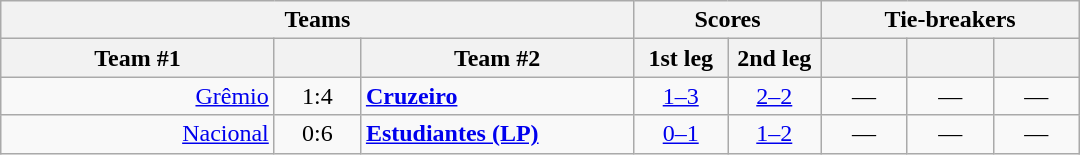<table class="wikitable" style="text-align: center;">
<tr>
<th colspan=3>Teams</th>
<th colspan=2>Scores</th>
<th colspan=3>Tie-breakers</th>
</tr>
<tr>
<th width="175">Team #1</th>
<th width="50"></th>
<th width="175">Team #2</th>
<th width="55">1st leg</th>
<th width="55">2nd leg</th>
<th width="50"></th>
<th width="50"></th>
<th width="50"></th>
</tr>
<tr>
<td align=right><a href='#'>Grêmio</a> </td>
<td>1:4</td>
<td align=left> <strong><a href='#'>Cruzeiro</a></strong></td>
<td><a href='#'>1–3</a></td>
<td><a href='#'>2–2</a></td>
<td>—</td>
<td>—</td>
<td>—</td>
</tr>
<tr>
<td align=right><a href='#'>Nacional</a> </td>
<td>0:6</td>
<td align=left> <strong><a href='#'>Estudiantes (LP)</a></strong></td>
<td><a href='#'>0–1</a></td>
<td><a href='#'>1–2</a></td>
<td>—</td>
<td>—</td>
<td>—</td>
</tr>
</table>
